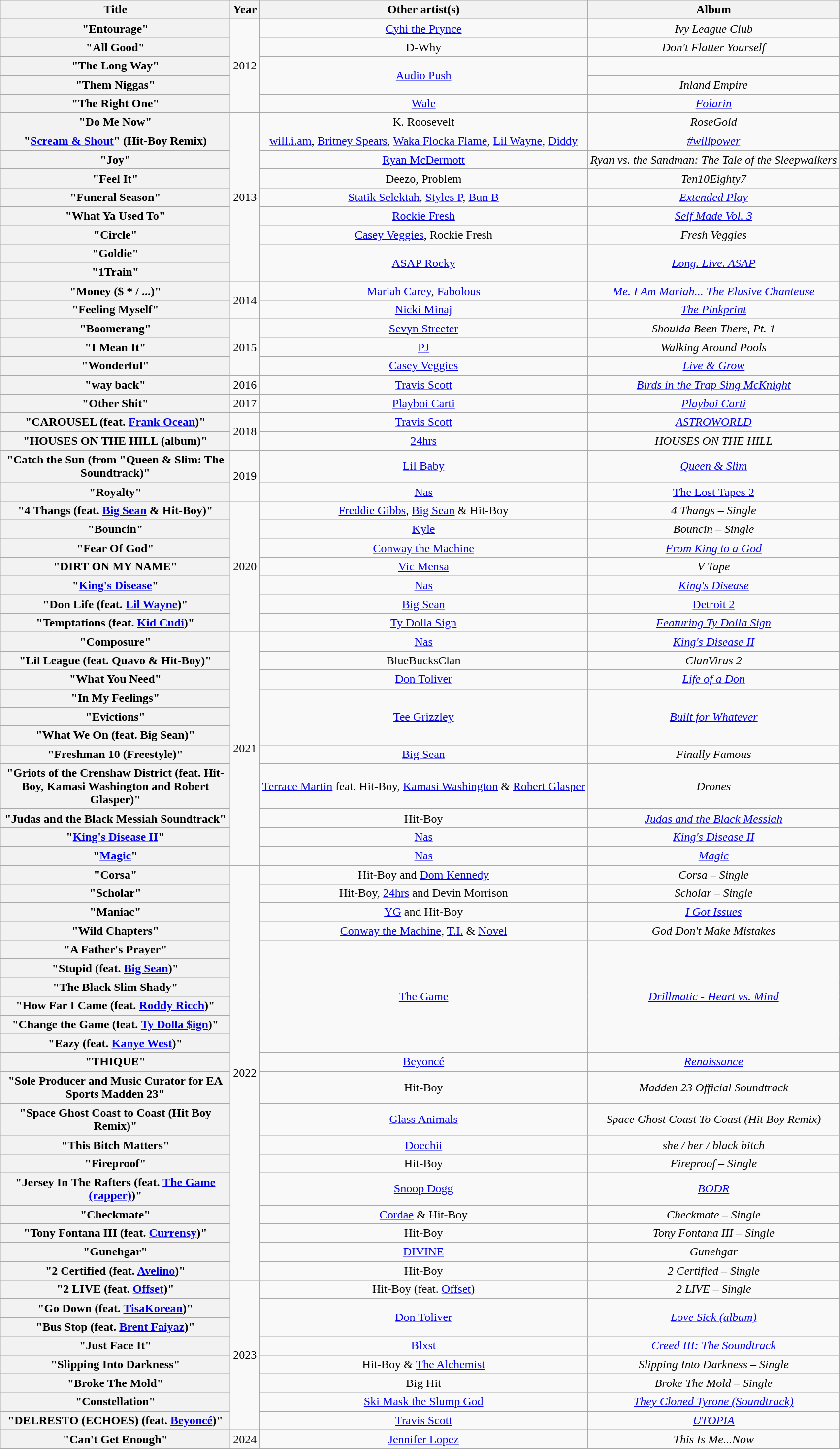<table class="wikitable plainrowheaders" style="text-align: center;">
<tr>
<th scope="col" style="width: 19em;">Title</th>
<th scope="col">Year</th>
<th scope="col">Other artist(s)</th>
<th scope="col">Album</th>
</tr>
<tr>
<th scope="row">"Entourage"</th>
<td rowspan="5">2012</td>
<td><a href='#'>Cyhi the Prynce</a></td>
<td><em>Ivy League Club</em></td>
</tr>
<tr>
<th scope="row">"All Good"</th>
<td>D-Why</td>
<td><em>Don't Flatter Yourself</em></td>
</tr>
<tr>
<th scope="row">"The Long Way"</th>
<td rowspan="2"><a href='#'>Audio Push</a></td>
<td></td>
</tr>
<tr>
<th scope="row">"Them Niggas"</th>
<td><em>Inland Empire</em></td>
</tr>
<tr>
<th scope="row">"The Right One"</th>
<td><a href='#'>Wale</a></td>
<td><em><a href='#'>Folarin</a></em></td>
</tr>
<tr>
<th scope="row">"Do Me Now"</th>
<td rowspan="9">2013</td>
<td>K. Roosevelt</td>
<td><em>RoseGold</em></td>
</tr>
<tr>
<th scope="row">"<a href='#'>Scream & Shout</a>" (Hit-Boy Remix)</th>
<td><a href='#'>will.i.am</a>, <a href='#'>Britney Spears</a>, <a href='#'>Waka Flocka Flame</a>, <a href='#'>Lil Wayne</a>, <a href='#'>Diddy</a></td>
<td><em><a href='#'>#willpower</a></em></td>
</tr>
<tr>
<th scope="row">"Joy"</th>
<td><a href='#'>Ryan McDermott</a></td>
<td><em>Ryan vs. the Sandman: The Tale of the Sleepwalkers</em></td>
</tr>
<tr>
<th scope="row">"Feel It"</th>
<td>Deezo, Problem</td>
<td><em>Ten10Eighty7</em></td>
</tr>
<tr>
<th scope="row">"Funeral Season"</th>
<td><a href='#'>Statik Selektah</a>, <a href='#'>Styles P</a>, <a href='#'>Bun B</a></td>
<td><em><a href='#'>Extended Play</a></em></td>
</tr>
<tr>
<th scope="row">"What Ya Used To"</th>
<td><a href='#'>Rockie Fresh</a></td>
<td><em><a href='#'>Self Made Vol. 3</a></em></td>
</tr>
<tr>
<th scope="row">"Circle"</th>
<td><a href='#'>Casey Veggies</a>, Rockie Fresh</td>
<td><em>Fresh Veggies</em></td>
</tr>
<tr>
<th scope="row">"Goldie"</th>
<td rowspan="2"><a href='#'>ASAP Rocky</a></td>
<td rowspan="2"><em><a href='#'>Long. Live. ASAP</a></em></td>
</tr>
<tr>
<th scope="row">"1Train"</th>
</tr>
<tr>
<th scope="row">"Money ($ * / ...)"</th>
<td rowspan="2 ">2014</td>
<td><a href='#'>Mariah Carey</a>, <a href='#'>Fabolous</a></td>
<td><em><a href='#'>Me. I Am Mariah... The Elusive Chanteuse</a></em></td>
</tr>
<tr>
<th scope="row">"Feeling Myself"</th>
<td><a href='#'>Nicki Minaj</a></td>
<td><em><a href='#'>The Pinkprint</a></em></td>
</tr>
<tr>
<th scope="row ">"Boomerang"</th>
<td rowspan="3">2015</td>
<td><a href='#'>Sevyn Streeter</a></td>
<td><em>Shoulda Been There, Pt. 1</em></td>
</tr>
<tr>
<th scope="row">"I Mean It"</th>
<td><a href='#'>PJ</a></td>
<td><em>Walking Around Pools</em></td>
</tr>
<tr>
<th scope="row">"Wonderful"</th>
<td><a href='#'>Casey Veggies</a></td>
<td><em><a href='#'>Live & Grow</a></em></td>
</tr>
<tr>
<th scope="row">"way back"</th>
<td>2016</td>
<td><a href='#'>Travis Scott</a></td>
<td><em><a href='#'>Birds in the Trap Sing McKnight</a></em></td>
</tr>
<tr>
<th scope="row">"Other Shit"</th>
<td>2017</td>
<td><a href='#'>Playboi Carti</a></td>
<td><em><a href='#'>Playboi Carti</a></em></td>
</tr>
<tr>
<th scope="row">"CAROUSEL (feat. <a href='#'>Frank Ocean</a>)"</th>
<td rowspan="2">2018</td>
<td><a href='#'>Travis Scott</a></td>
<td><em><a href='#'>ASTROWORLD</a></em></td>
</tr>
<tr>
<th scope="row">"HOUSES ON THE HILL (album)"</th>
<td><a href='#'>24hrs</a></td>
<td><em>HOUSES ON THE HILL</em></td>
</tr>
<tr>
<th scope="row">"Catch the Sun (from "Queen & Slim: The Soundtrack)"</th>
<td rowspan="2">2019</td>
<td><a href='#'>Lil Baby</a></td>
<td><em><a href='#'>Queen & Slim</a></em></td>
</tr>
<tr>
<th scope="row">"Royalty"</th>
<td><a href='#'>Nas</a></td>
<td><a href='#'>The Lost Tapes 2</a></td>
</tr>
<tr>
<th scope="row">"4 Thangs (feat. <a href='#'>Big Sean</a> & Hit-Boy)"</th>
<td rowspan="7">2020</td>
<td><a href='#'>Freddie Gibbs</a>, <a href='#'>Big Sean</a> & Hit-Boy</td>
<td><em>4 Thangs – Single</em></td>
</tr>
<tr>
<th scope="row">"Bouncin"</th>
<td><a href='#'>Kyle</a></td>
<td><em>Bouncin – Single</em></td>
</tr>
<tr>
<th scope="row">"Fear Of God"</th>
<td><a href='#'>Conway the Machine</a></td>
<td><em><a href='#'>From King to a God</a></em></td>
</tr>
<tr>
<th scope="row">"DIRT ON MY NAME"</th>
<td><a href='#'>Vic Mensa</a></td>
<td><em>V Tape</em></td>
</tr>
<tr>
<th scope="row">"<a href='#'>King's Disease</a>"</th>
<td><a href='#'>Nas</a></td>
<td><em><a href='#'>King's Disease</a></em></td>
</tr>
<tr>
<th scope="row">"Don Life (feat. <a href='#'>Lil Wayne</a>)"</th>
<td><a href='#'>Big Sean</a></td>
<td><a href='#'>Detroit 2</a></td>
</tr>
<tr>
<th scope="row">"Temptations (feat. <a href='#'>Kid Cudi</a>)"</th>
<td><a href='#'>Ty Dolla Sign</a></td>
<td><em><a href='#'>Featuring Ty Dolla Sign</a></em></td>
</tr>
<tr>
<th scope="row">"Composure"</th>
<td rowspan="11">2021</td>
<td><a href='#'>Nas</a></td>
<td><em><a href='#'>King's Disease II</a></em></td>
</tr>
<tr>
<th scope="row">"Lil League (feat. Quavo & Hit-Boy)"</th>
<td>BlueBucksClan</td>
<td><em>ClanVirus 2</em></td>
</tr>
<tr>
<th scope="row">"What You Need"</th>
<td><a href='#'>Don Toliver</a></td>
<td><em><a href='#'>Life of a Don</a></em></td>
</tr>
<tr>
<th scope="row">"In My Feelings"</th>
<td rowspan="3"><a href='#'>Tee Grizzley</a></td>
<td rowspan="3"><em><a href='#'>Built for Whatever</a></em></td>
</tr>
<tr>
<th scope="row">"Evictions"</th>
</tr>
<tr>
<th scope="row">"What We On (feat. Big Sean)"</th>
</tr>
<tr>
<th scope="row">"Freshman 10 (Freestyle)"</th>
<td><a href='#'>Big Sean</a></td>
<td><em>Finally Famous</em></td>
</tr>
<tr>
<th scope="row">"Griots of the Crenshaw District (feat. Hit-Boy, Kamasi Washington and Robert Glasper)"</th>
<td><a href='#'>Terrace Martin</a> feat. Hit-Boy, <a href='#'>Kamasi Washington</a> & <a href='#'>Robert Glasper</a></td>
<td><em>Drones</em></td>
</tr>
<tr>
<th scope="row">"Judas and the Black Messiah Soundtrack"</th>
<td>Hit-Boy</td>
<td><em><a href='#'>Judas and the Black Messiah</a></em></td>
</tr>
<tr>
<th scope="row">"<a href='#'>King's Disease II</a>"</th>
<td><a href='#'>Nas</a></td>
<td><em><a href='#'>King's Disease II</a></em></td>
</tr>
<tr>
<th scope="row">"<a href='#'>Magic</a>"</th>
<td><a href='#'>Nas</a></td>
<td><em><a href='#'>Magic</a></em></td>
</tr>
<tr>
<th scope="row">"Corsa"</th>
<td rowspan="20">2022</td>
<td>Hit-Boy and <a href='#'>Dom Kennedy</a></td>
<td><em>Corsa – Single</em></td>
</tr>
<tr>
<th scope="row">"Scholar"</th>
<td>Hit-Boy, <a href='#'>24hrs</a> and Devin Morrison</td>
<td><em>Scholar – Single</em></td>
</tr>
<tr>
<th scope="row">"Maniac"</th>
<td><a href='#'>YG</a> and Hit-Boy</td>
<td><em><a href='#'>I Got Issues</a></em></td>
</tr>
<tr>
<th scope="row">"Wild Chapters"</th>
<td><a href='#'>Conway the Machine</a>, <a href='#'>T.I.</a> & <a href='#'>Novel</a></td>
<td><em>God Don't Make Mistakes</em></td>
</tr>
<tr>
<th scope="row">"A Father's Prayer"</th>
<td rowspan="6"><a href='#'>The Game</a></td>
<td rowspan="6"><em><a href='#'>Drillmatic - Heart vs. Mind</a></em></td>
</tr>
<tr>
<th scope="row">"Stupid (feat. <a href='#'>Big Sean</a>)"</th>
</tr>
<tr>
<th scope="row">"The Black Slim Shady"</th>
</tr>
<tr>
<th scope="row">"How Far I Came (feat. <a href='#'>Roddy Ricch</a>)"</th>
</tr>
<tr>
<th scope="row">"Change the Game (feat. <a href='#'>Ty Dolla $ign</a>)"</th>
</tr>
<tr>
<th scope="row">"Eazy (feat. <a href='#'>Kanye West</a>)"</th>
</tr>
<tr>
<th scope="row">"THIQUE"</th>
<td><a href='#'>Beyoncé</a></td>
<td><em><a href='#'>Renaissance</a></em></td>
</tr>
<tr>
<th scope="row">"Sole Producer and Music Curator for EA Sports Madden 23"</th>
<td>Hit-Boy</td>
<td><em>Madden 23 Official Soundtrack</em></td>
</tr>
<tr>
<th scope="row">"Space Ghost Coast to Coast (Hit Boy Remix)"</th>
<td><a href='#'>Glass Animals</a></td>
<td><em>Space Ghost Coast To Coast (Hit Boy Remix)</em></td>
</tr>
<tr>
<th scope="row">"This Bitch Matters"</th>
<td><a href='#'>Doechii</a></td>
<td><em>she / her / black bitch</em></td>
</tr>
<tr>
<th scope="row">"Fireproof"</th>
<td>Hit-Boy</td>
<td><em>Fireproof – Single</em></td>
</tr>
<tr>
<th scope="row">"Jersey In The Rafters (feat. <a href='#'>The Game (rapper)</a>)"</th>
<td><a href='#'>Snoop Dogg</a></td>
<td><em><a href='#'>BODR</a></em></td>
</tr>
<tr>
<th scope="row">"Checkmate"</th>
<td><a href='#'>Cordae</a> & Hit-Boy</td>
<td><em>Checkmate – Single</em></td>
</tr>
<tr>
<th scope="row">"Tony Fontana III (feat. <a href='#'>Currensy</a>)"</th>
<td>Hit-Boy</td>
<td><em>Tony Fontana III – Single</em></td>
</tr>
<tr>
<th scope="row">"Gunehgar"</th>
<td><a href='#'>DIVINE</a></td>
<td><em>Gunehgar</em></td>
</tr>
<tr>
<th scope="row">"2 Certified (feat. <a href='#'>Avelino</a>)"</th>
<td>Hit-Boy</td>
<td><em>2 Certified – Single</em></td>
</tr>
<tr>
<th scope="row">"2 LIVE (feat. <a href='#'>Offset</a>)"</th>
<td rowspan="8">2023</td>
<td>Hit-Boy (feat. <a href='#'>Offset</a>)</td>
<td><em>2 LIVE – Single</em></td>
</tr>
<tr>
<th scope="row">"Go Down (feat. <a href='#'>TisaKorean</a>)"</th>
<td rowspan="2"><a href='#'>Don Toliver</a></td>
<td rowspan="2"><em><a href='#'>Love Sick (album)</a></em></td>
</tr>
<tr>
<th scope="row">"Bus Stop (feat. <a href='#'>Brent Faiyaz</a>)"</th>
</tr>
<tr>
<th scope="row">"Just Face It"</th>
<td><a href='#'>Blxst</a></td>
<td><em><a href='#'>Creed III: The Soundtrack</a></em></td>
</tr>
<tr>
<th scope="row">"Slipping Into Darkness"</th>
<td>Hit-Boy & <a href='#'>The Alchemist</a></td>
<td><em>Slipping Into Darkness – Single</em></td>
</tr>
<tr>
<th scope="row">"Broke The Mold"</th>
<td>Big Hit</td>
<td><em>Broke The Mold – Single</em></td>
</tr>
<tr>
<th scope="row">"Constellation"</th>
<td><a href='#'>Ski Mask the Slump God</a></td>
<td><em><a href='#'> They Cloned Tyrone (Soundtrack)</a></em></td>
</tr>
<tr>
<th scope="row">"DELRESTO (ECHOES) (feat. <a href='#'>Beyoncé</a>)"</th>
<td><a href='#'>Travis Scott</a></td>
<td><em><a href='#'>UTOPIA</a></em></td>
</tr>
<tr>
<th scope="row">"Can't Get Enough"</th>
<td rowspan="1">2024</td>
<td><a href='#'>Jennifer Lopez</a></td>
<td><em>This Is Me...Now</em></td>
</tr>
<tr>
</tr>
</table>
